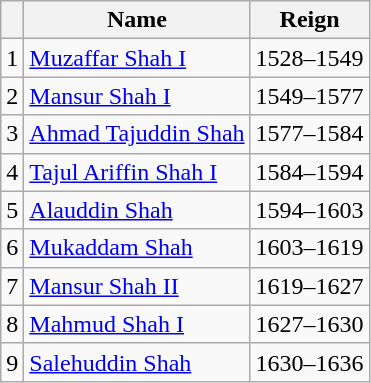<table class="sortable wikitable">
<tr>
<th scope="col"></th>
<th scope="col">Name</th>
<th scope="col">Reign</th>
</tr>
<tr>
<td>1</td>
<td><a href='#'>Muzaffar Shah I</a></td>
<td>1528–1549</td>
</tr>
<tr>
<td>2</td>
<td><a href='#'>Mansur Shah I</a></td>
<td>1549–1577</td>
</tr>
<tr>
<td>3</td>
<td><a href='#'>Ahmad Tajuddin Shah</a></td>
<td>1577–1584</td>
</tr>
<tr>
<td>4</td>
<td><a href='#'>Tajul Ariffin Shah I</a></td>
<td>1584–1594</td>
</tr>
<tr>
<td>5</td>
<td><a href='#'>Alauddin Shah</a></td>
<td>1594–1603</td>
</tr>
<tr>
<td>6</td>
<td><a href='#'>Mukaddam Shah</a></td>
<td>1603–1619</td>
</tr>
<tr>
<td>7</td>
<td><a href='#'>Mansur Shah II</a></td>
<td>1619–1627</td>
</tr>
<tr>
<td>8</td>
<td><a href='#'>Mahmud Shah I</a></td>
<td>1627–1630</td>
</tr>
<tr>
<td>9</td>
<td><a href='#'>Salehuddin Shah</a></td>
<td>1630–1636</td>
</tr>
</table>
